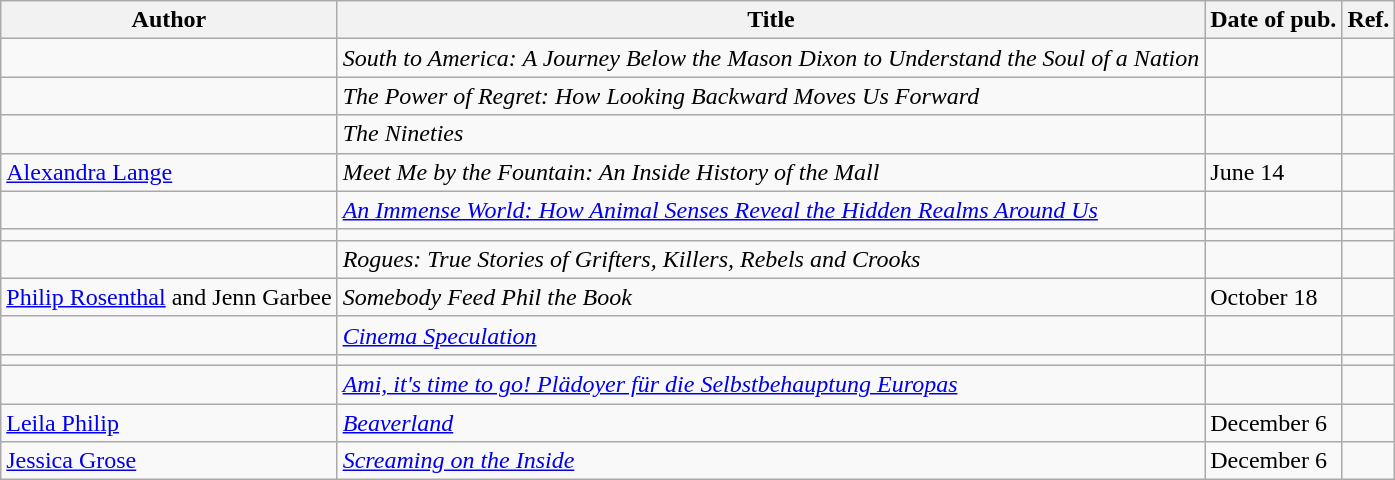<table class="wikitable sortable">
<tr>
<th>Author</th>
<th>Title</th>
<th>Date of pub.</th>
<th>Ref.</th>
</tr>
<tr>
<td></td>
<td><em>South to America: A Journey Below the Mason Dixon to Understand the Soul of a Nation</em></td>
<td></td>
<td></td>
</tr>
<tr>
<td></td>
<td><em>The Power of Regret: How Looking Backward Moves Us Forward</em></td>
<td></td>
<td></td>
</tr>
<tr>
<td></td>
<td><em>The Nineties</em></td>
<td></td>
<td></td>
</tr>
<tr>
<td><a href='#'>Alexandra Lange</a></td>
<td><em>Meet Me by the Fountain: An Inside History of the Mall</em></td>
<td>June 14</td>
<td></td>
</tr>
<tr>
<td></td>
<td><em><a href='#'>An Immense World: How Animal Senses Reveal the Hidden Realms Around Us</a></em></td>
<td></td>
<td></td>
</tr>
<tr>
<td></td>
<td><em></em></td>
<td></td>
<td></td>
</tr>
<tr>
<td></td>
<td><em>Rogues: True Stories of Grifters, Killers, Rebels and Crooks</em></td>
<td></td>
<td></td>
</tr>
<tr>
<td><a href='#'>Philip Rosenthal</a> and Jenn Garbee</td>
<td><em>Somebody Feed Phil the Book</em></td>
<td>October 18</td>
<td></td>
</tr>
<tr>
<td></td>
<td><em><a href='#'>Cinema Speculation</a></em></td>
<td></td>
<td></td>
</tr>
<tr>
<td></td>
<td><em></em></td>
<td></td>
<td></td>
</tr>
<tr>
<td></td>
<td><em><a href='#'>Ami, it's time to go! Plädoyer für die Selbstbehauptung Europas</a></em></td>
<td></td>
<td></td>
</tr>
<tr>
<td><a href='#'>Leila Philip</a></td>
<td><em><a href='#'>Beaverland</a></em></td>
<td>December 6</td>
<td></td>
</tr>
<tr>
<td><a href='#'>Jessica Grose</a></td>
<td><em><a href='#'>Screaming on the Inside</a></em></td>
<td>December 6</td>
<td></td>
</tr>
</table>
